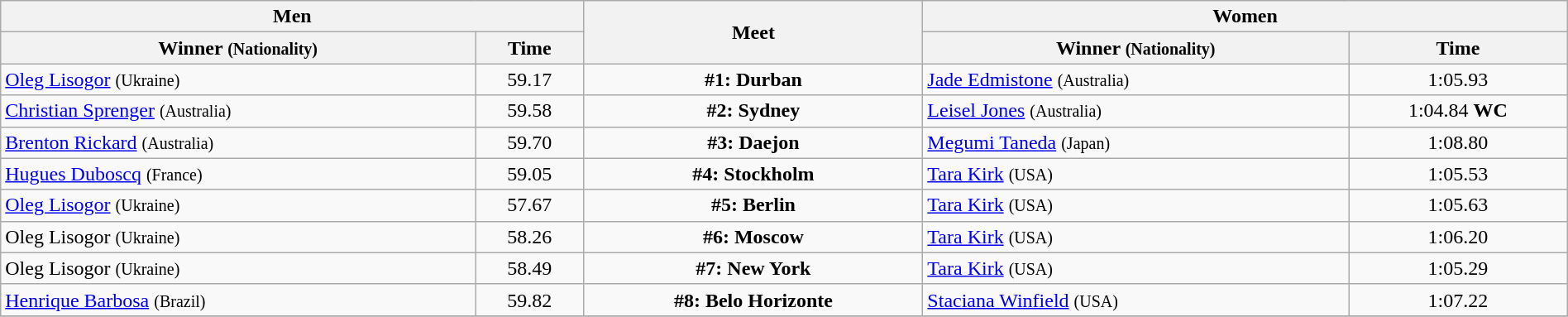<table class=wikitable width=100%>
<tr>
<th colspan="2">Men</th>
<th rowspan="2">Meet</th>
<th colspan="2">Women</th>
</tr>
<tr>
<th>Winner <small>(Nationality)</small></th>
<th>Time</th>
<th>Winner <small>(Nationality)</small></th>
<th>Time</th>
</tr>
<tr>
<td> <a href='#'>Oleg Lisogor</a> <small>(Ukraine)</small></td>
<td align=center>59.17</td>
<td align=center><strong>#1: Durban</strong></td>
<td> <a href='#'>Jade Edmistone</a> <small>(Australia)</small></td>
<td align=center>1:05.93</td>
</tr>
<tr>
<td> <a href='#'>Christian Sprenger</a> <small>(Australia)</small></td>
<td align=center>59.58</td>
<td align=center><strong>#2: Sydney</strong></td>
<td> <a href='#'>Leisel Jones</a> <small>(Australia)</small></td>
<td align=center>1:04.84 <strong>WC</strong></td>
</tr>
<tr>
<td> <a href='#'>Brenton Rickard</a> <small>(Australia)</small></td>
<td align=center>59.70</td>
<td align=center><strong>#3: Daejon</strong></td>
<td> <a href='#'>Megumi Taneda</a> <small>(Japan)</small></td>
<td align=center>1:08.80</td>
</tr>
<tr>
<td> <a href='#'>Hugues Duboscq</a> <small>(France)</small></td>
<td align=center>59.05</td>
<td align=center><strong>#4: Stockholm</strong></td>
<td> <a href='#'>Tara Kirk</a> <small>(USA)</small></td>
<td align=center>1:05.53</td>
</tr>
<tr>
<td> <a href='#'>Oleg Lisogor</a> <small>(Ukraine)</small></td>
<td align=center>57.67</td>
<td align=center><strong>#5: Berlin</strong></td>
<td> <a href='#'>Tara Kirk</a> <small>(USA)</small></td>
<td align=center>1:05.63</td>
</tr>
<tr>
<td> Oleg Lisogor <small>(Ukraine)</small></td>
<td align=center>58.26</td>
<td align=center><strong>#6: Moscow</strong></td>
<td> <a href='#'>Tara Kirk</a> <small>(USA)</small></td>
<td align=center>1:06.20</td>
</tr>
<tr>
<td> Oleg Lisogor <small>(Ukraine)</small></td>
<td align=center>58.49</td>
<td align=center><strong>#7: New York</strong></td>
<td> <a href='#'>Tara Kirk</a> <small>(USA)</small></td>
<td align=center>1:05.29</td>
</tr>
<tr>
<td> <a href='#'>Henrique Barbosa</a> <small>(Brazil)</small></td>
<td align=center>59.82</td>
<td align=center><strong>#8: Belo Horizonte</strong></td>
<td> <a href='#'>Staciana Winfield</a> <small>(USA)</small></td>
<td align=center>1:07.22</td>
</tr>
<tr>
</tr>
</table>
